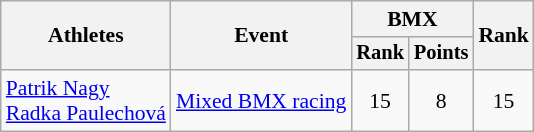<table class="wikitable" style="font-size:90%;">
<tr>
<th rowspan=2>Athletes</th>
<th rowspan=2>Event</th>
<th colspan=2>BMX</th>
<th rowspan=2>Rank</th>
</tr>
<tr style="font-size:95%">
<th>Rank</th>
<th>Points</th>
</tr>
<tr align=center>
<td align=left><a href='#'>Patrik Nagy</a><br><a href='#'>Radka Paulechová</a></td>
<td><a href='#'>Mixed BMX racing</a></td>
<td>15</td>
<td>8</td>
<td>15</td>
</tr>
</table>
